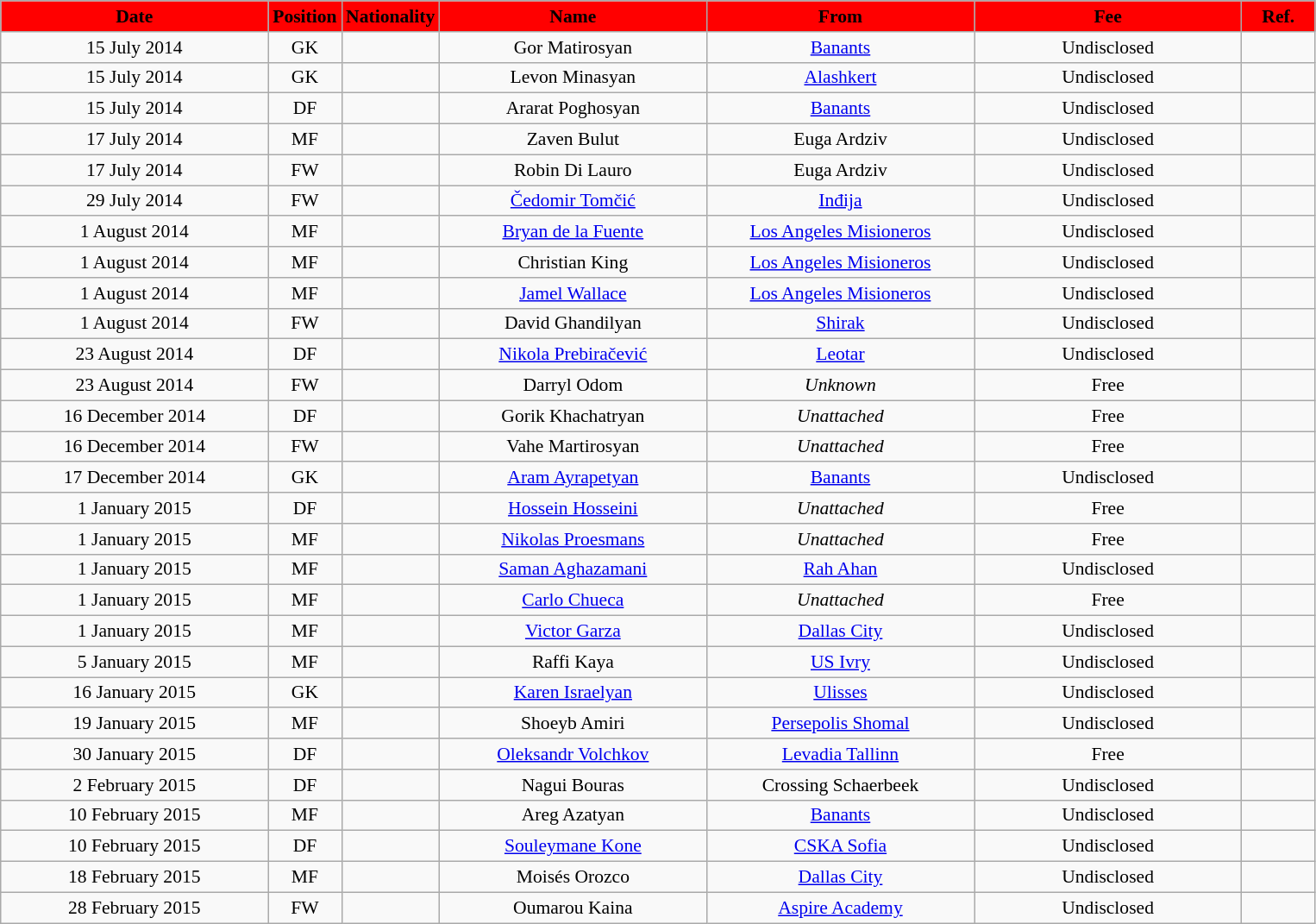<table class="wikitable"  style="text-align:center; font-size:90%; ">
<tr>
<th style="background:#FF0000; color:#000000; width:200px;">Date</th>
<th style="background:#FF0000; color:#000000; width:50px;">Position</th>
<th style="background:#FF0000; color:#000000; width:50px;">Nationality</th>
<th style="background:#FF0000; color:#000000; width:200px;">Name</th>
<th style="background:#FF0000; color:#000000; width:200px;">From</th>
<th style="background:#FF0000; color:#000000; width:200px;">Fee</th>
<th style="background:#FF0000; color:#000000; width:50px;">Ref.</th>
</tr>
<tr>
<td>15 July 2014</td>
<td>GK</td>
<td></td>
<td>Gor Matirosyan</td>
<td><a href='#'>Banants</a></td>
<td>Undisclosed</td>
<td></td>
</tr>
<tr>
<td>15 July 2014</td>
<td>GK</td>
<td></td>
<td>Levon Minasyan</td>
<td><a href='#'>Alashkert</a></td>
<td>Undisclosed</td>
<td></td>
</tr>
<tr>
<td>15 July 2014</td>
<td>DF</td>
<td></td>
<td>Ararat Poghosyan</td>
<td><a href='#'>Banants</a></td>
<td>Undisclosed</td>
<td></td>
</tr>
<tr>
<td>17 July 2014</td>
<td>MF</td>
<td></td>
<td>Zaven Bulut</td>
<td>Euga Ardziv</td>
<td>Undisclosed</td>
<td></td>
</tr>
<tr>
<td>17 July 2014</td>
<td>FW</td>
<td></td>
<td>Robin Di Lauro</td>
<td>Euga Ardziv</td>
<td>Undisclosed</td>
<td></td>
</tr>
<tr>
<td>29 July 2014</td>
<td>FW</td>
<td></td>
<td><a href='#'>Čedomir Tomčić</a></td>
<td><a href='#'>Inđija</a></td>
<td>Undisclosed</td>
<td></td>
</tr>
<tr>
<td>1 August 2014</td>
<td>MF</td>
<td></td>
<td><a href='#'>Bryan de la Fuente</a></td>
<td><a href='#'>Los Angeles Misioneros</a></td>
<td>Undisclosed</td>
<td></td>
</tr>
<tr>
<td>1 August 2014</td>
<td>MF</td>
<td></td>
<td>Christian King</td>
<td><a href='#'>Los Angeles Misioneros</a></td>
<td>Undisclosed</td>
<td></td>
</tr>
<tr>
<td>1 August 2014</td>
<td>MF</td>
<td></td>
<td><a href='#'>Jamel Wallace</a></td>
<td><a href='#'>Los Angeles Misioneros</a></td>
<td>Undisclosed</td>
<td></td>
</tr>
<tr>
<td>1 August 2014</td>
<td>FW</td>
<td></td>
<td>David Ghandilyan</td>
<td><a href='#'>Shirak</a></td>
<td>Undisclosed</td>
<td></td>
</tr>
<tr>
<td>23 August 2014</td>
<td>DF</td>
<td></td>
<td><a href='#'>Nikola Prebiračević</a></td>
<td><a href='#'>Leotar</a></td>
<td>Undisclosed</td>
<td></td>
</tr>
<tr>
<td>23 August 2014</td>
<td>FW</td>
<td></td>
<td>Darryl Odom</td>
<td><em>Unknown</em></td>
<td>Free</td>
<td></td>
</tr>
<tr>
<td>16 December 2014</td>
<td>DF</td>
<td></td>
<td>Gorik Khachatryan</td>
<td><em>Unattached</em></td>
<td>Free</td>
<td></td>
</tr>
<tr>
<td>16 December 2014</td>
<td>FW</td>
<td></td>
<td>Vahe Martirosyan</td>
<td><em>Unattached</em></td>
<td>Free</td>
<td></td>
</tr>
<tr>
<td>17 December 2014</td>
<td>GK</td>
<td></td>
<td><a href='#'>Aram Ayrapetyan</a></td>
<td><a href='#'>Banants</a></td>
<td>Undisclosed</td>
<td></td>
</tr>
<tr>
<td>1 January 2015</td>
<td>DF</td>
<td></td>
<td><a href='#'>Hossein Hosseini</a></td>
<td><em>Unattached</em></td>
<td>Free</td>
<td></td>
</tr>
<tr>
<td>1 January 2015</td>
<td>MF</td>
<td></td>
<td><a href='#'>Nikolas Proesmans</a></td>
<td><em>Unattached</em></td>
<td>Free</td>
<td></td>
</tr>
<tr>
<td>1 January 2015</td>
<td>MF</td>
<td></td>
<td><a href='#'>Saman Aghazamani</a></td>
<td><a href='#'>Rah Ahan</a></td>
<td>Undisclosed</td>
<td></td>
</tr>
<tr>
<td>1 January 2015</td>
<td>MF</td>
<td></td>
<td><a href='#'>Carlo Chueca</a></td>
<td><em>Unattached</em></td>
<td>Free</td>
<td></td>
</tr>
<tr>
<td>1 January 2015</td>
<td>MF</td>
<td></td>
<td><a href='#'>Victor Garza</a></td>
<td><a href='#'>Dallas City</a></td>
<td>Undisclosed</td>
<td></td>
</tr>
<tr>
<td>5 January 2015</td>
<td>MF</td>
<td></td>
<td>Raffi Kaya</td>
<td><a href='#'>US Ivry</a></td>
<td>Undisclosed</td>
<td></td>
</tr>
<tr>
<td>16 January 2015</td>
<td>GK</td>
<td></td>
<td><a href='#'>Karen Israelyan</a></td>
<td><a href='#'>Ulisses</a></td>
<td>Undisclosed</td>
<td></td>
</tr>
<tr>
<td>19 January 2015</td>
<td>MF</td>
<td></td>
<td>Shoeyb Amiri</td>
<td><a href='#'>Persepolis Shomal</a></td>
<td>Undisclosed</td>
<td></td>
</tr>
<tr>
<td>30 January 2015</td>
<td>DF</td>
<td></td>
<td><a href='#'>Oleksandr Volchkov</a></td>
<td><a href='#'>Levadia Tallinn</a></td>
<td>Free</td>
<td></td>
</tr>
<tr>
<td>2 February 2015</td>
<td>DF</td>
<td></td>
<td>Nagui Bouras</td>
<td>Crossing Schaerbeek</td>
<td>Undisclosed</td>
<td></td>
</tr>
<tr>
<td>10 February 2015</td>
<td>MF</td>
<td></td>
<td>Areg Azatyan</td>
<td><a href='#'>Banants</a></td>
<td>Undisclosed</td>
<td></td>
</tr>
<tr>
<td>10 February 2015</td>
<td>DF</td>
<td></td>
<td><a href='#'>Souleymane Kone</a></td>
<td><a href='#'>CSKA Sofia</a></td>
<td>Undisclosed</td>
<td></td>
</tr>
<tr>
<td>18 February 2015</td>
<td>MF</td>
<td></td>
<td>Moisés Orozco</td>
<td><a href='#'>Dallas City</a></td>
<td>Undisclosed</td>
<td></td>
</tr>
<tr>
<td>28 February 2015</td>
<td>FW</td>
<td></td>
<td>Oumarou Kaina</td>
<td><a href='#'>Aspire Academy</a></td>
<td>Undisclosed</td>
<td></td>
</tr>
</table>
